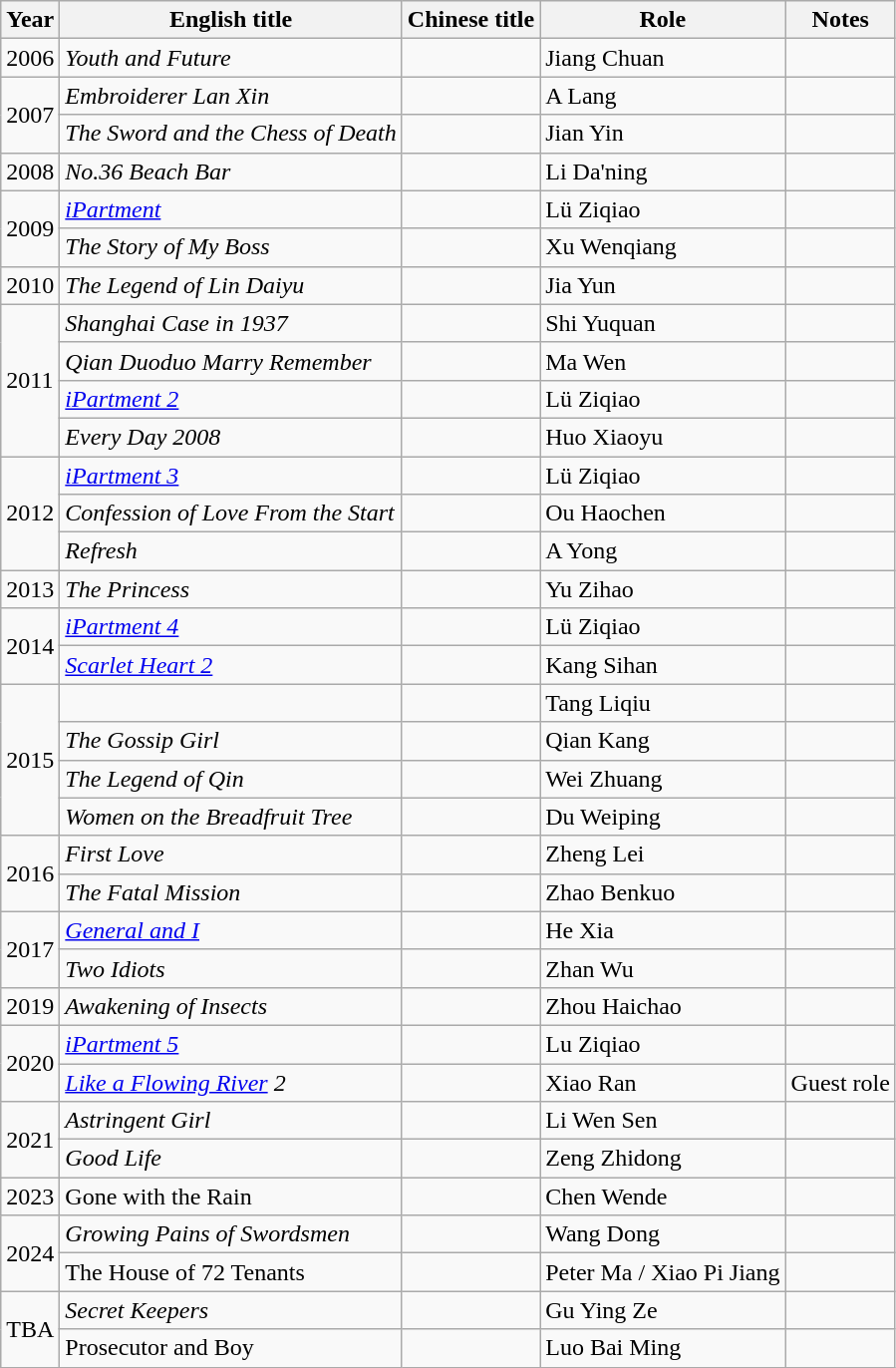<table class="wikitable">
<tr>
<th>Year</th>
<th>English title</th>
<th>Chinese title</th>
<th>Role</th>
<th>Notes</th>
</tr>
<tr>
<td>2006</td>
<td><em>Youth and Future</em></td>
<td></td>
<td>Jiang Chuan</td>
<td></td>
</tr>
<tr>
<td rowspan="2">2007</td>
<td><em>Embroiderer Lan Xin</em></td>
<td></td>
<td>A Lang</td>
<td></td>
</tr>
<tr>
<td><em>The Sword and the Chess of Death</em></td>
<td></td>
<td>Jian Yin</td>
<td></td>
</tr>
<tr>
<td>2008</td>
<td><em>No.36 Beach Bar</em></td>
<td></td>
<td>Li Da'ning</td>
<td></td>
</tr>
<tr>
<td rowspan="2">2009</td>
<td><em><a href='#'>iPartment</a></em></td>
<td></td>
<td>Lü Ziqiao</td>
<td></td>
</tr>
<tr>
<td><em>The Story of My Boss</em></td>
<td></td>
<td>Xu Wenqiang</td>
<td></td>
</tr>
<tr>
<td rowspan="1">2010</td>
<td><em>The Legend of Lin Daiyu</em></td>
<td></td>
<td>Jia Yun</td>
<td></td>
</tr>
<tr>
<td rowspan="4">2011</td>
<td><em>Shanghai Case in 1937</em></td>
<td></td>
<td>Shi Yuquan</td>
<td></td>
</tr>
<tr>
<td><em>Qian Duoduo Marry Remember</em></td>
<td></td>
<td>Ma Wen</td>
<td></td>
</tr>
<tr>
<td><em><a href='#'>iPartment 2</a></em></td>
<td></td>
<td>Lü Ziqiao</td>
<td></td>
</tr>
<tr>
<td><em>Every Day 2008</em></td>
<td></td>
<td>Huo Xiaoyu</td>
<td></td>
</tr>
<tr>
<td rowspan="3">2012</td>
<td><em><a href='#'>iPartment 3</a></em></td>
<td></td>
<td>Lü Ziqiao</td>
<td></td>
</tr>
<tr>
<td><em>Confession of Love From the Start</em></td>
<td></td>
<td>Ou Haochen</td>
<td></td>
</tr>
<tr>
<td><em>Refresh</em></td>
<td></td>
<td>A Yong</td>
<td></td>
</tr>
<tr>
<td rowspan="1">2013</td>
<td><em>The Princess</em></td>
<td></td>
<td>Yu Zihao</td>
<td></td>
</tr>
<tr>
<td rowspan="2">2014</td>
<td><em><a href='#'>iPartment 4</a></em></td>
<td></td>
<td>Lü Ziqiao</td>
<td></td>
</tr>
<tr>
<td><em><a href='#'>Scarlet Heart 2</a></em></td>
<td></td>
<td>Kang Sihan</td>
<td></td>
</tr>
<tr>
<td rowspan="4">2015</td>
<td></td>
<td></td>
<td>Tang Liqiu</td>
<td></td>
</tr>
<tr>
<td><em>The Gossip Girl</em></td>
<td></td>
<td>Qian Kang</td>
<td></td>
</tr>
<tr>
<td><em>The Legend of Qin</em></td>
<td></td>
<td>Wei Zhuang</td>
<td></td>
</tr>
<tr>
<td><em>Women on the Breadfruit Tree</em></td>
<td></td>
<td>Du Weiping</td>
<td></td>
</tr>
<tr>
<td rowspan=2>2016</td>
<td><em>First Love</em></td>
<td></td>
<td>Zheng Lei</td>
<td></td>
</tr>
<tr>
<td><em>The Fatal Mission</em></td>
<td></td>
<td>Zhao Benkuo</td>
<td></td>
</tr>
<tr>
<td rowspan="2">2017</td>
<td><em><a href='#'>General and I</a></em></td>
<td></td>
<td>He Xia</td>
<td></td>
</tr>
<tr>
<td><em>Two Idiots</em></td>
<td></td>
<td>Zhan Wu</td>
<td></td>
</tr>
<tr>
<td>2019</td>
<td><em>Awakening of Insects</em></td>
<td></td>
<td>Zhou Haichao</td>
<td></td>
</tr>
<tr>
<td rowspan=2>2020</td>
<td><em><a href='#'>iPartment 5</a></em></td>
<td></td>
<td>Lu Ziqiao</td>
<td></td>
</tr>
<tr>
<td><em><a href='#'>Like a Flowing River</a> 2</em></td>
<td></td>
<td>Xiao Ran</td>
<td>Guest role</td>
</tr>
<tr>
<td rowspan=2>2021</td>
<td><em>Astringent Girl</em></td>
<td></td>
<td>Li Wen Sen</td>
<td></td>
</tr>
<tr>
<td><em>Good Life</em></td>
<td></td>
<td>Zeng Zhidong</td>
<td></td>
</tr>
<tr>
<td>2023</td>
<td>Gone with the Rain</td>
<td></td>
<td>Chen Wende</td>
<td></td>
</tr>
<tr>
<td rowspan="2">2024</td>
<td><em>Growing Pains of Swordsmen</em></td>
<td></td>
<td>Wang Dong</td>
<td></td>
</tr>
<tr>
<td>The House of 72 Tenants</td>
<td></td>
<td>Peter Ma / Xiao Pi Jiang</td>
<td></td>
</tr>
<tr>
<td rowspan="4">TBA</td>
<td><em>Secret Keepers</em></td>
<td></td>
<td>Gu Ying Ze</td>
<td></td>
</tr>
<tr>
<td>Prosecutor and Boy</td>
<td></td>
<td>Luo Bai Ming</td>
<td></td>
</tr>
</table>
